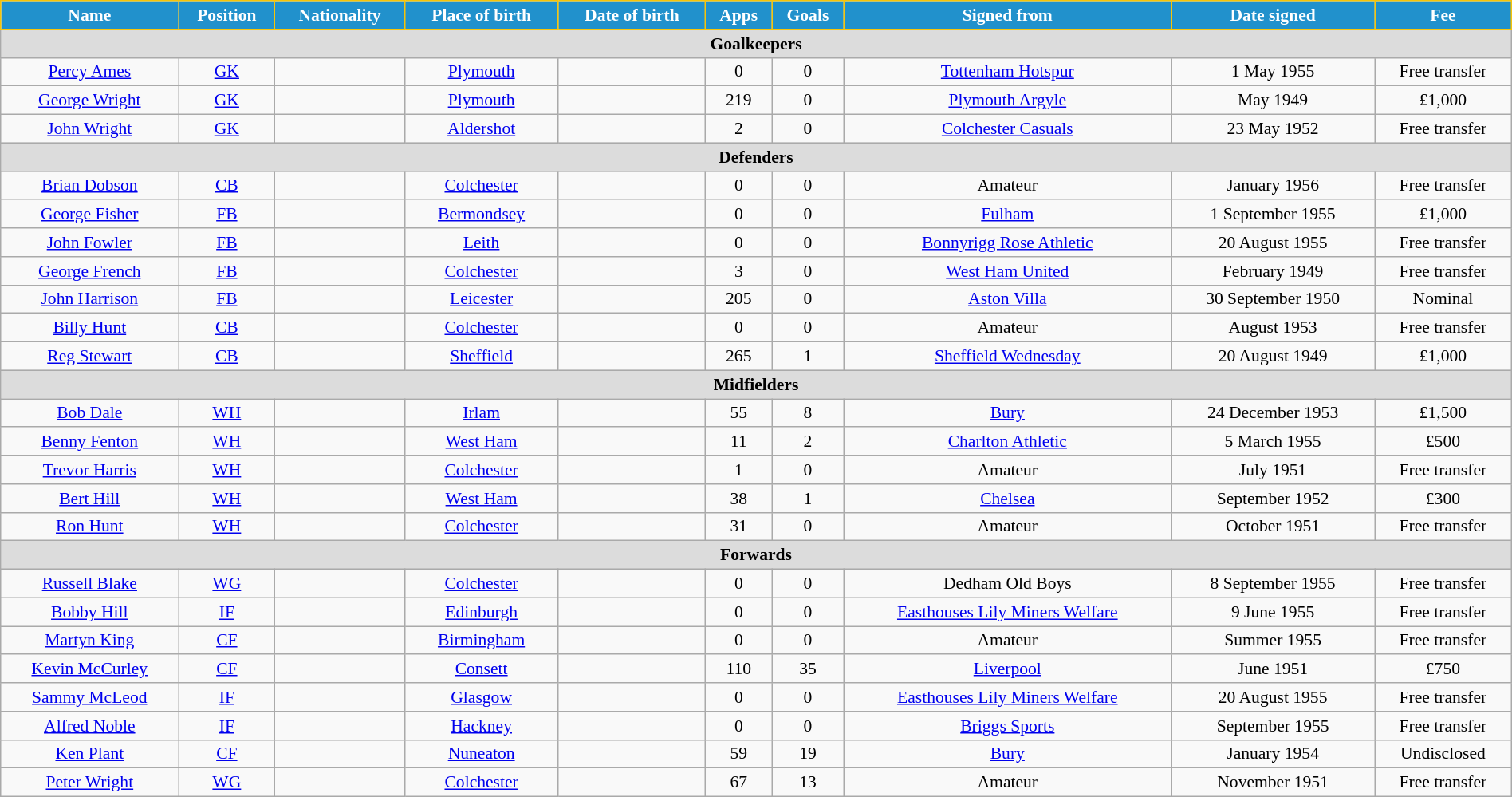<table class="wikitable" style="text-align:center; font-size:90%; width:100%;">
<tr>
<th style="background:#2191CC; color:white; border:1px solid #F7C408; text-align:center;">Name</th>
<th style="background:#2191CC; color:white; border:1px solid #F7C408; text-align:center;">Position</th>
<th style="background:#2191CC; color:white; border:1px solid #F7C408; text-align:center;">Nationality</th>
<th style="background:#2191CC; color:white; border:1px solid #F7C408; text-align:center;">Place of birth</th>
<th style="background:#2191CC; color:white; border:1px solid #F7C408; text-align:center;">Date of birth</th>
<th style="background:#2191CC; color:white; border:1px solid #F7C408; text-align:center;">Apps</th>
<th style="background:#2191CC; color:white; border:1px solid #F7C408; text-align:center;">Goals</th>
<th style="background:#2191CC; color:white; border:1px solid #F7C408; text-align:center;">Signed from</th>
<th style="background:#2191CC; color:white; border:1px solid #F7C408; text-align:center;">Date signed</th>
<th style="background:#2191CC; color:white; border:1px solid #F7C408; text-align:center;">Fee</th>
</tr>
<tr>
<th colspan="12" style="background:#dcdcdc; text-align:center;">Goalkeepers</th>
</tr>
<tr>
<td><a href='#'>Percy Ames</a></td>
<td><a href='#'>GK</a></td>
<td></td>
<td><a href='#'>Plymouth</a></td>
<td></td>
<td>0</td>
<td>0</td>
<td> <a href='#'>Tottenham Hotspur</a></td>
<td>1 May 1955</td>
<td>Free transfer</td>
</tr>
<tr>
<td><a href='#'>George Wright</a></td>
<td><a href='#'>GK</a></td>
<td></td>
<td><a href='#'>Plymouth</a></td>
<td></td>
<td>219</td>
<td>0</td>
<td> <a href='#'>Plymouth Argyle</a></td>
<td>May 1949</td>
<td>£1,000</td>
</tr>
<tr>
<td><a href='#'>John Wright</a></td>
<td><a href='#'>GK</a></td>
<td></td>
<td><a href='#'>Aldershot</a></td>
<td></td>
<td>2</td>
<td>0</td>
<td> <a href='#'>Colchester Casuals</a></td>
<td>23 May 1952</td>
<td>Free transfer</td>
</tr>
<tr>
<th colspan="12" style="background:#dcdcdc; text-align:center;">Defenders</th>
</tr>
<tr>
<td><a href='#'>Brian Dobson</a></td>
<td><a href='#'>CB</a></td>
<td></td>
<td><a href='#'>Colchester</a></td>
<td></td>
<td>0</td>
<td>0</td>
<td>Amateur</td>
<td>January 1956</td>
<td>Free transfer</td>
</tr>
<tr>
<td><a href='#'>George Fisher</a></td>
<td><a href='#'>FB</a></td>
<td></td>
<td><a href='#'>Bermondsey</a></td>
<td></td>
<td>0</td>
<td>0</td>
<td> <a href='#'>Fulham</a></td>
<td>1 September 1955</td>
<td>£1,000</td>
</tr>
<tr>
<td><a href='#'>John Fowler</a></td>
<td><a href='#'>FB</a></td>
<td></td>
<td><a href='#'>Leith</a></td>
<td></td>
<td>0</td>
<td>0</td>
<td> <a href='#'>Bonnyrigg Rose Athletic</a></td>
<td>20 August 1955</td>
<td>Free transfer</td>
</tr>
<tr>
<td><a href='#'>George French</a></td>
<td><a href='#'>FB</a></td>
<td></td>
<td><a href='#'>Colchester</a></td>
<td></td>
<td>3</td>
<td>0</td>
<td> <a href='#'>West Ham United</a></td>
<td>February 1949</td>
<td>Free transfer</td>
</tr>
<tr>
<td><a href='#'>John Harrison</a></td>
<td><a href='#'>FB</a></td>
<td></td>
<td><a href='#'>Leicester</a></td>
<td></td>
<td>205</td>
<td>0</td>
<td> <a href='#'>Aston Villa</a></td>
<td>30 September 1950</td>
<td>Nominal</td>
</tr>
<tr>
<td><a href='#'>Billy Hunt</a></td>
<td><a href='#'>CB</a></td>
<td></td>
<td><a href='#'>Colchester</a></td>
<td></td>
<td>0</td>
<td>0</td>
<td>Amateur</td>
<td>August 1953</td>
<td>Free transfer</td>
</tr>
<tr>
<td><a href='#'>Reg Stewart</a></td>
<td><a href='#'>CB</a></td>
<td></td>
<td><a href='#'>Sheffield</a></td>
<td></td>
<td>265</td>
<td>1</td>
<td> <a href='#'>Sheffield Wednesday</a></td>
<td>20 August 1949</td>
<td>£1,000</td>
</tr>
<tr>
<th colspan="12" style="background:#dcdcdc; text-align:center;">Midfielders</th>
</tr>
<tr>
<td><a href='#'>Bob Dale</a></td>
<td><a href='#'>WH</a></td>
<td></td>
<td><a href='#'>Irlam</a></td>
<td></td>
<td>55</td>
<td>8</td>
<td> <a href='#'>Bury</a></td>
<td>24 December 1953</td>
<td>£1,500</td>
</tr>
<tr>
<td><a href='#'>Benny Fenton</a></td>
<td><a href='#'>WH</a></td>
<td></td>
<td><a href='#'>West Ham</a></td>
<td></td>
<td>11</td>
<td>2</td>
<td> <a href='#'>Charlton Athletic</a></td>
<td>5 March 1955</td>
<td>£500</td>
</tr>
<tr>
<td><a href='#'>Trevor Harris</a></td>
<td><a href='#'>WH</a></td>
<td></td>
<td><a href='#'>Colchester</a></td>
<td></td>
<td>1</td>
<td>0</td>
<td>Amateur</td>
<td>July 1951</td>
<td>Free transfer</td>
</tr>
<tr>
<td><a href='#'>Bert Hill</a></td>
<td><a href='#'>WH</a></td>
<td></td>
<td><a href='#'>West Ham</a></td>
<td></td>
<td>38</td>
<td>1</td>
<td> <a href='#'>Chelsea</a></td>
<td>September 1952</td>
<td>£300</td>
</tr>
<tr>
<td><a href='#'>Ron Hunt</a></td>
<td><a href='#'>WH</a></td>
<td></td>
<td><a href='#'>Colchester</a></td>
<td></td>
<td>31</td>
<td>0</td>
<td>Amateur</td>
<td>October 1951</td>
<td>Free transfer</td>
</tr>
<tr>
<th colspan="12" style="background:#dcdcdc; text-align:center;">Forwards</th>
</tr>
<tr>
<td><a href='#'>Russell Blake</a></td>
<td><a href='#'>WG</a></td>
<td></td>
<td><a href='#'>Colchester</a></td>
<td></td>
<td>0</td>
<td>0</td>
<td> Dedham Old Boys</td>
<td>8 September 1955</td>
<td>Free transfer</td>
</tr>
<tr>
<td><a href='#'>Bobby Hill</a></td>
<td><a href='#'>IF</a></td>
<td></td>
<td><a href='#'>Edinburgh</a></td>
<td></td>
<td>0</td>
<td>0</td>
<td> <a href='#'>Easthouses Lily Miners Welfare</a></td>
<td>9 June 1955</td>
<td>Free transfer</td>
</tr>
<tr>
<td><a href='#'>Martyn King</a></td>
<td><a href='#'>CF</a></td>
<td></td>
<td><a href='#'>Birmingham</a></td>
<td></td>
<td>0</td>
<td>0</td>
<td>Amateur</td>
<td>Summer 1955</td>
<td>Free transfer</td>
</tr>
<tr>
<td><a href='#'>Kevin McCurley</a></td>
<td><a href='#'>CF</a></td>
<td></td>
<td><a href='#'>Consett</a></td>
<td></td>
<td>110</td>
<td>35</td>
<td> <a href='#'>Liverpool</a></td>
<td>June 1951</td>
<td>£750</td>
</tr>
<tr>
<td><a href='#'>Sammy McLeod</a></td>
<td><a href='#'>IF</a></td>
<td></td>
<td><a href='#'>Glasgow</a></td>
<td></td>
<td>0</td>
<td>0</td>
<td> <a href='#'>Easthouses Lily Miners Welfare</a></td>
<td>20 August 1955</td>
<td>Free transfer</td>
</tr>
<tr>
<td><a href='#'>Alfred Noble</a></td>
<td><a href='#'>IF</a></td>
<td></td>
<td><a href='#'>Hackney</a></td>
<td></td>
<td>0</td>
<td>0</td>
<td> <a href='#'>Briggs Sports</a></td>
<td>September 1955</td>
<td>Free transfer</td>
</tr>
<tr>
<td><a href='#'>Ken Plant</a></td>
<td><a href='#'>CF</a></td>
<td></td>
<td><a href='#'>Nuneaton</a></td>
<td></td>
<td>59</td>
<td>19</td>
<td> <a href='#'>Bury</a></td>
<td>January 1954</td>
<td>Undisclosed</td>
</tr>
<tr>
<td><a href='#'>Peter Wright</a></td>
<td><a href='#'>WG</a></td>
<td></td>
<td><a href='#'>Colchester</a></td>
<td></td>
<td>67</td>
<td>13</td>
<td>Amateur</td>
<td>November 1951</td>
<td>Free transfer</td>
</tr>
</table>
